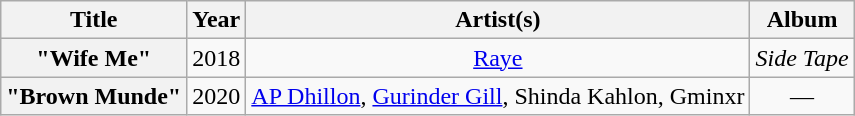<table class="wikitable plainrowheaders" style="text-align:center;">
<tr>
<th scope="col">Title</th>
<th scope="col">Year</th>
<th scope="col">Artist(s)</th>
<th scope="col">Album</th>
</tr>
<tr>
<th scope="row">"Wife Me"</th>
<td>2018</td>
<td><a href='#'>Raye</a></td>
<td><em>Side Tape</em></td>
</tr>
<tr>
<th scope="row">"Brown Munde"</th>
<td>2020</td>
<td><a href='#'>AP Dhillon</a>, <a href='#'>Gurinder Gill</a>, Shinda Kahlon, Gminxr</td>
<td>—</td>
</tr>
</table>
